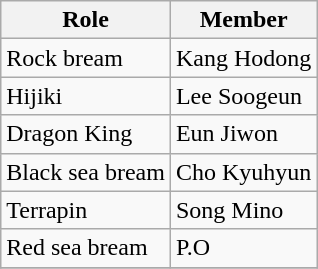<table class=wikitable mw-collapsible>
<tr>
<th>Role</th>
<th>Member</th>
</tr>
<tr>
<td>Rock bream</td>
<td>Kang Hodong</td>
</tr>
<tr>
<td>Hijiki</td>
<td>Lee Soogeun</td>
</tr>
<tr>
<td>Dragon King</td>
<td>Eun Jiwon</td>
</tr>
<tr>
<td>Black sea bream</td>
<td>Cho Kyuhyun</td>
</tr>
<tr>
<td>Terrapin</td>
<td>Song Mino</td>
</tr>
<tr>
<td>Red sea bream</td>
<td>P.O</td>
</tr>
<tr>
</tr>
</table>
